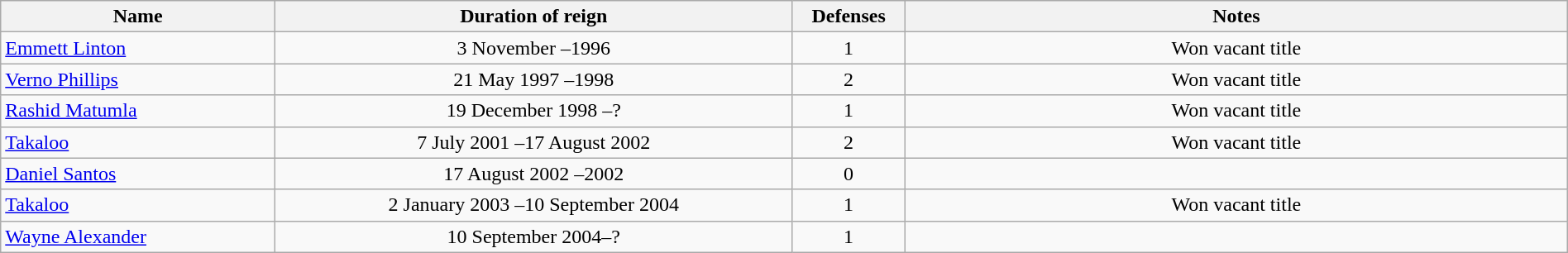<table class="wikitable" width=100%>
<tr>
<th width=17%>Name</th>
<th width=32%>Duration of reign</th>
<th width=7%>Defenses</th>
<th width=41%>Notes</th>
</tr>
<tr align=center>
<td align=left> <a href='#'>Emmett Linton</a></td>
<td>3 November –1996</td>
<td>1</td>
<td>Won vacant title</td>
</tr>
<tr align=center>
<td align=left> <a href='#'>Verno Phillips</a></td>
<td>21 May 1997 –1998</td>
<td>2</td>
<td>Won vacant title</td>
</tr>
<tr align=center>
<td align=left> <a href='#'>Rashid Matumla</a></td>
<td>19 December 1998 –?</td>
<td>1</td>
<td>Won vacant title</td>
</tr>
<tr align=center>
<td align=left> <a href='#'>Takaloo</a></td>
<td>7 July 2001 –17 August 2002</td>
<td>2</td>
<td>Won vacant title</td>
</tr>
<tr align=center>
<td align=left> <a href='#'>Daniel Santos</a></td>
<td>17 August 2002 –2002</td>
<td>0</td>
<td></td>
</tr>
<tr align=center>
<td align=left> <a href='#'>Takaloo</a></td>
<td>2 January 2003 –10 September 2004</td>
<td>1</td>
<td>Won vacant title</td>
</tr>
<tr align=center>
<td align=left> <a href='#'>Wayne Alexander</a></td>
<td>10 September 2004–?</td>
<td>1</td>
</tr>
</table>
